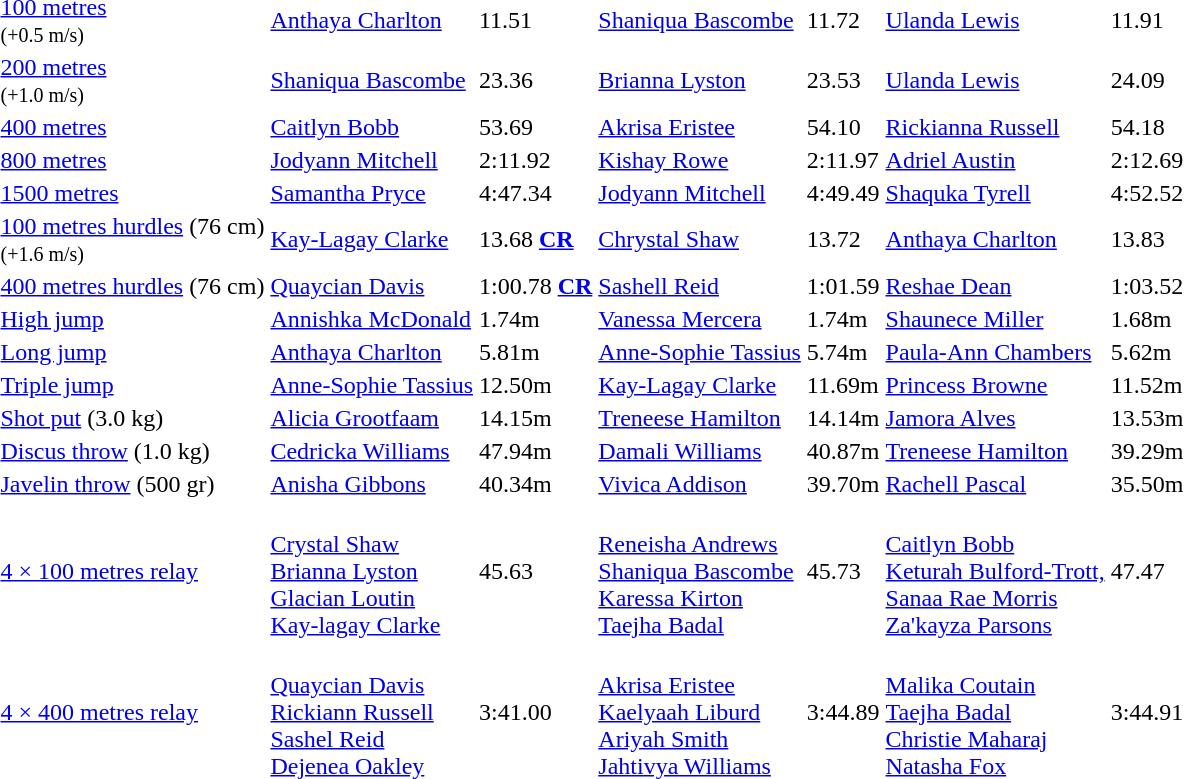<table>
<tr>
<td><a href='#'>100 metres</a> <br> <small>(+0.5 m/s)</small></td>
<td align=left><a href='#'>Anthaya Charlton</a> <br> </td>
<td>11.51</td>
<td align=left><a href='#'>Shaniqua Bascombe</a> <br> </td>
<td>11.72</td>
<td align=left><a href='#'>Ulanda Lewis</a> <br> <small></small></td>
<td>11.91</td>
</tr>
<tr>
<td><a href='#'>200 metres</a> <br> <small>(+1.0 m/s)</small></td>
<td align=left><a href='#'>Shaniqua Bascombe</a> <br> </td>
<td>23.36</td>
<td align=left><a href='#'>Brianna Lyston</a> <br> </td>
<td>23.53</td>
<td align=left><a href='#'>Ulanda Lewis</a> <br> <small></small></td>
<td>24.09</td>
</tr>
<tr>
<td><a href='#'>400 metres</a></td>
<td align=left><a href='#'>Caitlyn Bobb</a> <br> </td>
<td>53.69</td>
<td align=left><a href='#'>Akrisa Eristee</a> <br> </td>
<td>54.10</td>
<td align=left><a href='#'>Rickianna Russell</a> <br> </td>
<td>54.18</td>
</tr>
<tr>
<td><a href='#'>800 metres</a></td>
<td align=left><a href='#'>Jodyann Mitchell</a> <br> </td>
<td>2:11.92</td>
<td align=left><a href='#'>Kishay Rowe</a> <br> </td>
<td>2:11.97</td>
<td align=left><a href='#'>Adriel Austin</a> <br> </td>
<td>2:12.69</td>
</tr>
<tr>
<td><a href='#'>1500 metres</a></td>
<td align=left><a href='#'>Samantha Pryce</a> <br> </td>
<td>4:47.34</td>
<td align=left><a href='#'>Jodyann Mitchell</a> <br> </td>
<td>4:49.49</td>
<td align=left><a href='#'>Shaquka Tyrell</a> <br> </td>
<td>4:52.52</td>
</tr>
<tr>
<td><a href='#'>100 metres hurdles</a> (76 cm) <br> <small>(+1.6 m/s)</small></td>
<td align=left><a href='#'>Kay-Lagay Clarke</a> <br> </td>
<td>13.68 <strong><a href='#'>CR</a></strong></td>
<td align=left><a href='#'>Chrystal Shaw</a> <br> </td>
<td>13.72</td>
<td align=left><a href='#'>Anthaya Charlton</a> <br> </td>
<td>13.83</td>
</tr>
<tr>
<td><a href='#'>400 metres hurdles</a> (76 cm)</td>
<td align=left><a href='#'>Quaycian Davis</a> <br> </td>
<td>1:00.78 <strong><a href='#'>CR</a></strong></td>
<td align=left><a href='#'>Sashell Reid</a> <br> </td>
<td>1:01.59</td>
<td align=left><a href='#'>Reshae Dean</a> <br> </td>
<td>1:03.52</td>
</tr>
<tr>
<td><a href='#'>High jump</a></td>
<td align=left><a href='#'>Annishka McDonald</a> <br> </td>
<td>1.74m</td>
<td align=left><a href='#'>Vanessa Mercera</a> <br> </td>
<td>1.74m</td>
<td align=left><a href='#'>Shaunece Miller</a> <br> </td>
<td>1.68m</td>
</tr>
<tr>
<td><a href='#'>Long jump</a></td>
<td align=left><a href='#'>Anthaya Charlton</a> <br> </td>
<td>5.81m</td>
<td align=left><a href='#'>Anne-Sophie Tassius</a> <br> </td>
<td>5.74m</td>
<td align=left><a href='#'>Paula-Ann Chambers</a> <br> </td>
<td>5.62m</td>
</tr>
<tr>
<td><a href='#'>Triple jump</a></td>
<td align=left><a href='#'>Anne-Sophie Tassius</a> <br> </td>
<td>12.50m</td>
<td align=left><a href='#'>Kay-Lagay Clarke</a> <br> </td>
<td>11.69m</td>
<td align=left><a href='#'>Princess Browne</a> <br> </td>
<td>11.52m</td>
</tr>
<tr>
<td><a href='#'>Shot put</a> (3.0 kg)</td>
<td align=left><a href='#'>Alicia Grootfaam</a> <br> </td>
<td>14.15m</td>
<td align=left><a href='#'>Treneese Hamilton</a> <br> </td>
<td>14.14m</td>
<td align=left><a href='#'>Jamora Alves</a> <br> </td>
<td>13.53m</td>
</tr>
<tr>
<td><a href='#'>Discus throw</a> (1.0 kg)</td>
<td align=left><a href='#'>Cedricka Williams</a> <br> </td>
<td>47.94m</td>
<td align=left><a href='#'>Damali Williams</a> <br> </td>
<td>40.87m</td>
<td align=left><a href='#'>Treneese Hamilton</a> <br> </td>
<td>39.29m</td>
</tr>
<tr>
<td><a href='#'>Javelin throw</a> (500 gr)</td>
<td align=left><a href='#'>Anisha Gibbons</a> <br> </td>
<td>40.34m</td>
<td align=left><a href='#'>Vivica Addison</a> <br> </td>
<td>39.70m</td>
<td align=left><a href='#'>Rachell Pascal</a> <br> </td>
<td>35.50m</td>
</tr>
<tr>
<td><a href='#'>4 × 100 metres relay</a></td>
<td align=left> <br> <a href='#'>Crystal Shaw</a> <br> <a href='#'>Brianna Lyston</a> <br> <a href='#'>Glacian Loutin</a> <br> <a href='#'>Kay-lagay Clarke</a></td>
<td>45.63</td>
<td align=left> <br> <a href='#'>Reneisha Andrews</a> <br> <a href='#'>Shaniqua Bascombe</a> <br> <a href='#'>Karessa Kirton</a> <br> <a href='#'>Taejha Badal</a></td>
<td>45.73</td>
<td align=left> <br> <a href='#'>Caitlyn Bobb</a> <br> <a href='#'>Keturah Bulford-Trott,</a> <br> <a href='#'>Sanaa Rae Morris</a> <br> <a href='#'>Za'kayza Parsons</a></td>
<td>47.47</td>
</tr>
<tr>
<td><a href='#'>4 × 400 metres relay</a></td>
<td align=left> <br> <a href='#'>Quaycian Davis</a> <br> <a href='#'>Rickiann Russell</a> <br> <a href='#'>Sashel Reid</a> <br> <a href='#'>Dejenea Oakley</a></td>
<td>3:41.00</td>
<td align=left> <br> <a href='#'>Akrisa Eristee</a> <br> <a href='#'>Kaelyaah Liburd</a> <br> <a href='#'>Ariyah Smith</a> <br> <a href='#'>Jahtivya Williams</a></td>
<td>3:44.89</td>
<td align=left> <br> <a href='#'>Malika Coutain</a> <br> <a href='#'>Taejha Badal</a> <br> <a href='#'>Christie Maharaj</a> <br> <a href='#'>Natasha Fox</a></td>
<td>3:44.91</td>
</tr>
</table>
